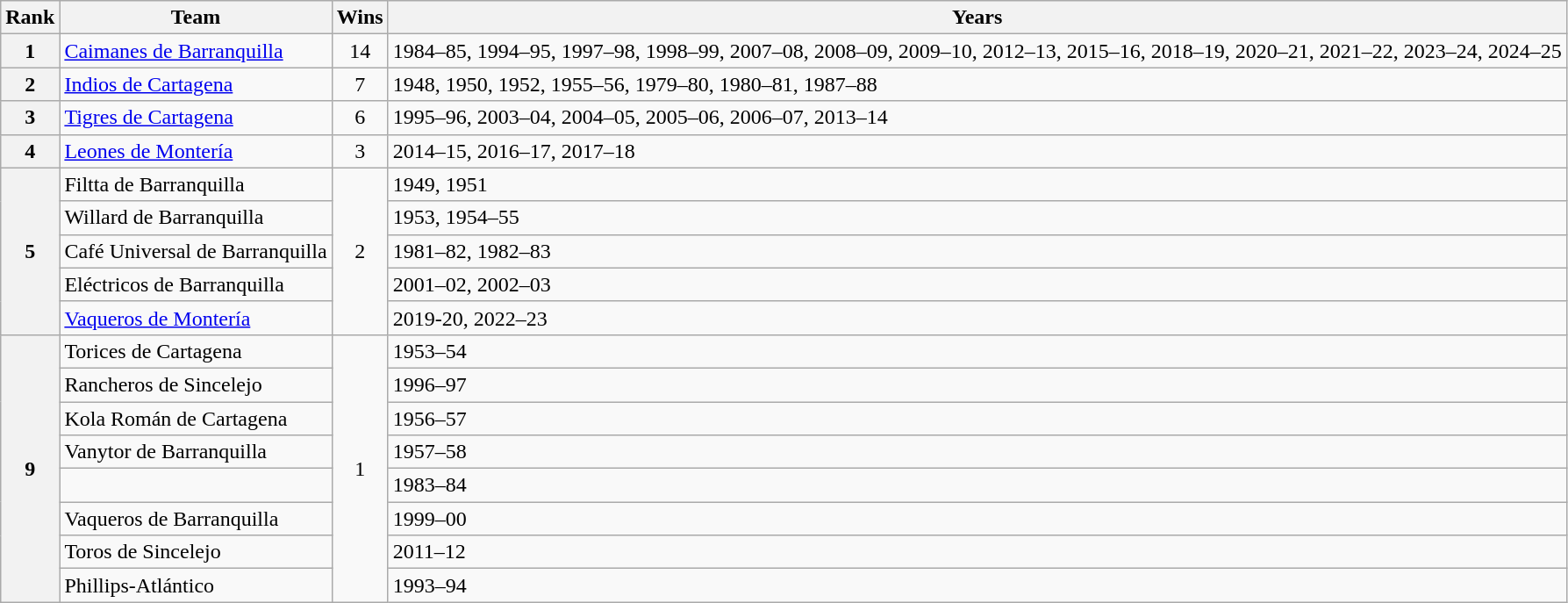<table class="wikitable">
<tr>
<th>Rank</th>
<th>Team</th>
<th>Wins</th>
<th>Years</th>
</tr>
<tr>
<th>1</th>
<td><a href='#'>Caimanes de Barranquilla</a></td>
<td align="center">14</td>
<td>1984–85, 1994–95, 1997–98, 1998–99, 2007–08, 2008–09, 2009–10, 2012–13, 2015–16, 2018–19, 2020–21, 2021–22, 2023–24, 2024–25</td>
</tr>
<tr>
<th>2</th>
<td><a href='#'>Indios de Cartagena</a></td>
<td align="center">7</td>
<td>1948, 1950, 1952, 1955–56, 1979–80, 1980–81, 1987–88</td>
</tr>
<tr>
<th>3</th>
<td><a href='#'>Tigres de Cartagena</a></td>
<td align="center">6</td>
<td>1995–96, 2003–04, 2004–05, 2005–06, 2006–07, 2013–14</td>
</tr>
<tr>
<th>4</th>
<td><a href='#'>Leones de Montería</a></td>
<td align="center">3</td>
<td>2014–15, 2016–17, 2017–18</td>
</tr>
<tr>
<th rowspan=5>5</th>
<td>Filtta de Barranquilla</td>
<td rowspan=5 align="center">2</td>
<td>1949, 1951</td>
</tr>
<tr>
<td>Willard de Barranquilla</td>
<td>1953, 1954–55</td>
</tr>
<tr>
<td>Café Universal de Barranquilla</td>
<td>1981–82, 1982–83</td>
</tr>
<tr>
<td>Eléctricos de Barranquilla</td>
<td>2001–02, 2002–03</td>
</tr>
<tr>
<td><a href='#'>Vaqueros de Montería</a></td>
<td>2019-20, 2022–23</td>
</tr>
<tr>
<th rowspan=8>9</th>
<td>Torices de Cartagena</td>
<td align="center" rowspan=8>1</td>
<td>1953–54</td>
</tr>
<tr>
<td>Rancheros de Sincelejo</td>
<td>1996–97</td>
</tr>
<tr>
<td>Kola Román de Cartagena</td>
<td>1956–57</td>
</tr>
<tr>
<td>Vanytor de Barranquilla</td>
<td>1957–58</td>
</tr>
<tr>
<td></td>
<td>1983–84</td>
</tr>
<tr>
<td>Vaqueros de Barranquilla</td>
<td>1999–00</td>
</tr>
<tr>
<td>Toros de Sincelejo</td>
<td>2011–12</td>
</tr>
<tr>
<td>Phillips-Atlántico</td>
<td>1993–94</td>
</tr>
</table>
